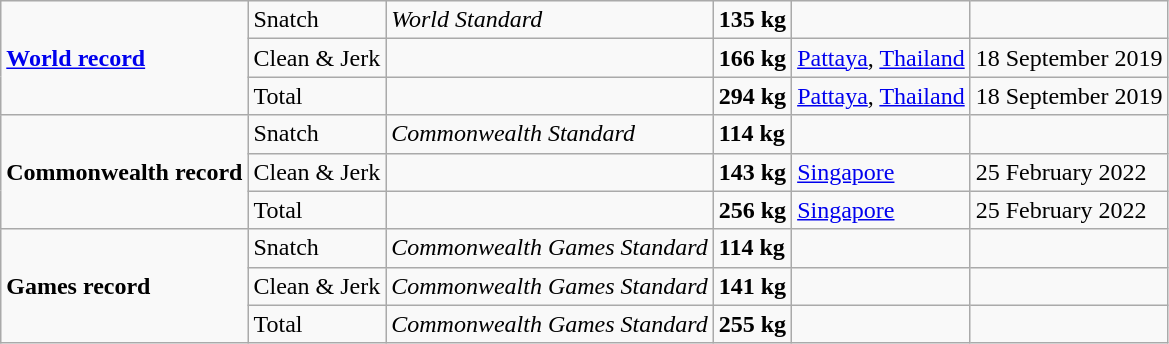<table class="wikitable">
<tr>
<td rowspan=3><strong><a href='#'>World record</a></strong></td>
<td>Snatch</td>
<td><em>World Standard</em></td>
<td><strong>135 kg</strong></td>
<td></td>
<td></td>
</tr>
<tr>
<td>Clean & Jerk</td>
<td></td>
<td><strong>166 kg</strong></td>
<td><a href='#'>Pattaya</a>, <a href='#'>Thailand</a></td>
<td>18 September 2019</td>
</tr>
<tr>
<td>Total</td>
<td></td>
<td><strong>294 kg</strong></td>
<td><a href='#'>Pattaya</a>, <a href='#'>Thailand</a></td>
<td>18 September 2019</td>
</tr>
<tr>
<td rowspan=3><strong>Commonwealth record</strong></td>
<td>Snatch</td>
<td><em>Commonwealth Standard</em></td>
<td><strong>114 kg</strong></td>
<td></td>
<td></td>
</tr>
<tr>
<td>Clean & Jerk</td>
<td></td>
<td><strong>143 kg</strong></td>
<td><a href='#'>Singapore</a></td>
<td>25 February 2022</td>
</tr>
<tr>
<td>Total</td>
<td></td>
<td><strong>256 kg</strong></td>
<td><a href='#'>Singapore</a></td>
<td>25 February 2022</td>
</tr>
<tr>
<td rowspan=3><strong>Games record</strong></td>
<td>Snatch</td>
<td><em>Commonwealth Games Standard</em></td>
<td><strong>114 kg</strong></td>
<td></td>
<td></td>
</tr>
<tr>
<td>Clean & Jerk</td>
<td><em>Commonwealth Games Standard</em></td>
<td><strong>141 kg</strong></td>
<td></td>
<td></td>
</tr>
<tr>
<td>Total</td>
<td><em>Commonwealth Games Standard</em></td>
<td><strong>255 kg</strong></td>
<td></td>
<td></td>
</tr>
</table>
